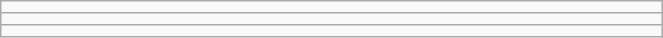<table class="wikitable" style=" text-align:center; font-size:110%;" width="35%">
<tr>
<td></td>
</tr>
<tr>
<td></td>
</tr>
<tr>
<td></td>
</tr>
</table>
